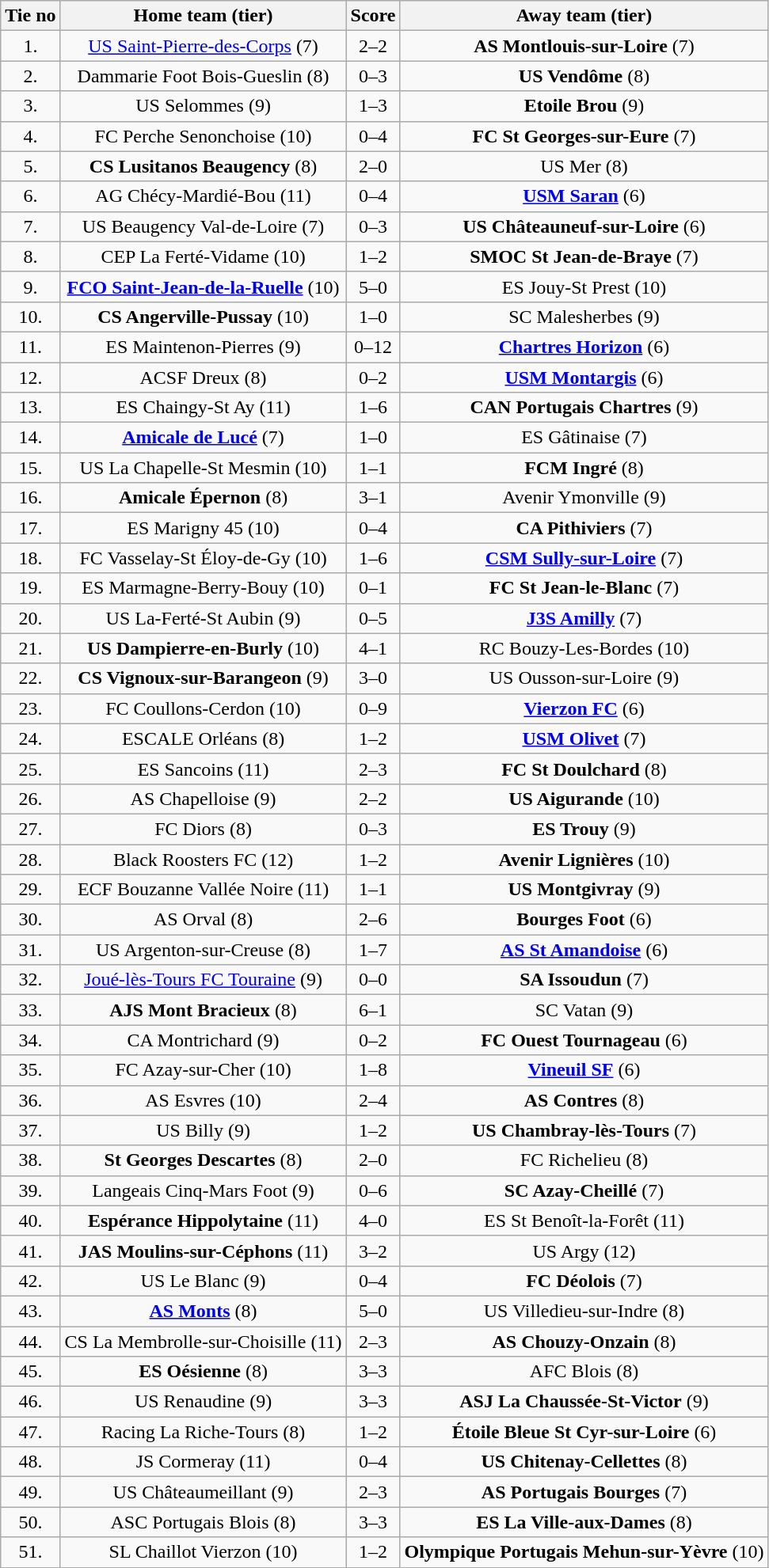<table class="wikitable" style="text-align: center">
<tr>
<th>Tie no</th>
<th>Home team (tier)</th>
<th>Score</th>
<th>Away team (tier)</th>
</tr>
<tr>
<td>1.</td>
<td><a href='#'>US Saint-Pierre-des-Corps</a> (7)</td>
<td>2–2 </td>
<td><strong>AS Montlouis-sur-Loire</strong> (7)</td>
</tr>
<tr>
<td>2.</td>
<td>Dammarie Foot Bois-Gueslin (8)</td>
<td>0–3 </td>
<td><strong>US Vendôme</strong> (8)</td>
</tr>
<tr>
<td>3.</td>
<td>US Selommes (9)</td>
<td>1–3</td>
<td><strong>Etoile Brou</strong> (9)</td>
</tr>
<tr>
<td>4.</td>
<td>FC Perche Senonchoise (10)</td>
<td>0–4</td>
<td><strong>FC St Georges-sur-Eure</strong> (7)</td>
</tr>
<tr>
<td>5.</td>
<td><strong>CS Lusitanos Beaugency</strong> (8)</td>
<td>2–0</td>
<td>US Mer (8)</td>
</tr>
<tr>
<td>6.</td>
<td>AG Chécy-Mardié-Bou (11)</td>
<td>0–4</td>
<td><strong><a href='#'>USM Saran</a></strong> (6)</td>
</tr>
<tr>
<td>7.</td>
<td>US Beaugency Val-de-Loire (7)</td>
<td>0–3</td>
<td><strong>US Châteauneuf-sur-Loire</strong> (6)</td>
</tr>
<tr>
<td>8.</td>
<td>CEP La Ferté-Vidame (10)</td>
<td>1–2 </td>
<td><strong>SMOC St Jean-de-Braye</strong> (7)</td>
</tr>
<tr>
<td>9.</td>
<td><strong><a href='#'>FCO Saint-Jean-de-la-Ruelle</a></strong> (10)</td>
<td>5–0</td>
<td>ES Jouy-St Prest (10)</td>
</tr>
<tr>
<td>10.</td>
<td><strong>CS Angerville-Pussay</strong> (10)</td>
<td>1–0</td>
<td>SC Malesherbes (9)</td>
</tr>
<tr>
<td>11.</td>
<td>ES Maintenon-Pierres (9)</td>
<td>0–12</td>
<td><strong><a href='#'>Chartres Horizon</a></strong> (6)</td>
</tr>
<tr>
<td>12.</td>
<td>ACSF Dreux (8)</td>
<td>0–2</td>
<td><strong><a href='#'>USM Montargis</a></strong> (6)</td>
</tr>
<tr>
<td>13.</td>
<td>ES Chaingy-St Ay (11)</td>
<td>1–6</td>
<td><strong>CAN Portugais Chartres</strong> (9)</td>
</tr>
<tr>
<td>14.</td>
<td><strong><a href='#'>Amicale de Lucé</a></strong> (7)</td>
<td>1–0</td>
<td>ES Gâtinaise (7)</td>
</tr>
<tr>
<td>15.</td>
<td>US La Chapelle-St Mesmin (10)</td>
<td>1–1 </td>
<td><strong>FCM Ingré</strong> (8)</td>
</tr>
<tr>
<td>16.</td>
<td><strong>Amicale Épernon</strong> (8)</td>
<td>3–1</td>
<td>Avenir Ymonville (9)</td>
</tr>
<tr>
<td>17.</td>
<td>ES Marigny 45 (10)</td>
<td>0–4</td>
<td><strong>CA Pithiviers</strong> (7)</td>
</tr>
<tr>
<td>18.</td>
<td>FC Vasselay-St Éloy-de-Gy (10)</td>
<td>1–6</td>
<td><strong><a href='#'>CSM Sully-sur-Loire</a></strong> (7)</td>
</tr>
<tr>
<td>19.</td>
<td>ES Marmagne-Berry-Bouy (10)</td>
<td>0–1</td>
<td><strong>FC St Jean-le-Blanc</strong> (7)</td>
</tr>
<tr>
<td>20.</td>
<td>US La-Ferté-St Aubin (9)</td>
<td>0–5</td>
<td><strong><a href='#'>J3S Amilly</a></strong> (7)</td>
</tr>
<tr>
<td>21.</td>
<td><strong>US Dampierre-en-Burly</strong> (10)</td>
<td>4–1 </td>
<td>RC Bouzy-Les-Bordes (10)</td>
</tr>
<tr>
<td>22.</td>
<td><strong>CS Vignoux-sur-Barangeon</strong> (9)</td>
<td>3–0</td>
<td>US Ousson-sur-Loire (9)</td>
</tr>
<tr>
<td>23.</td>
<td>FC Coullons-Cerdon (10)</td>
<td>0–9</td>
<td><strong><a href='#'>Vierzon FC</a></strong> (6)</td>
</tr>
<tr>
<td>24.</td>
<td>ESCALE Orléans (8)</td>
<td>1–2</td>
<td><strong><a href='#'>USM Olivet</a></strong> (7)</td>
</tr>
<tr>
<td>25.</td>
<td>ES Sancoins (11)</td>
<td>2–3</td>
<td><strong>FC St Doulchard</strong> (8)</td>
</tr>
<tr>
<td>26.</td>
<td>AS Chapelloise (9)</td>
<td>2–2 </td>
<td><strong>US Aigurande</strong> (10)</td>
</tr>
<tr>
<td>27.</td>
<td>FC Diors (8)</td>
<td>0–3</td>
<td><strong>ES Trouy</strong> (9)</td>
</tr>
<tr>
<td>28.</td>
<td>Black Roosters FC (12)</td>
<td>1–2</td>
<td><strong>Avenir Lignières</strong> (10)</td>
</tr>
<tr>
<td>29.</td>
<td>ECF Bouzanne Vallée Noire (11)</td>
<td>1–1 </td>
<td><strong>US Montgivray</strong> (9)</td>
</tr>
<tr>
<td>30.</td>
<td>AS Orval (8)</td>
<td>2–6</td>
<td><strong>Bourges Foot</strong> (6)</td>
</tr>
<tr>
<td>31.</td>
<td>US Argenton-sur-Creuse (8)</td>
<td>1–7</td>
<td><strong><a href='#'>AS St Amandoise</a></strong> (6)</td>
</tr>
<tr>
<td>32.</td>
<td><a href='#'>Joué-lès-Tours FC Touraine</a> (9)</td>
<td>0–0 </td>
<td><strong>SA Issoudun</strong> (7)</td>
</tr>
<tr>
<td>33.</td>
<td><strong>AJS Mont Bracieux</strong> (8)</td>
<td>6–1</td>
<td>SC Vatan (9)</td>
</tr>
<tr>
<td>34.</td>
<td>CA Montrichard (9)</td>
<td>0–2</td>
<td><strong>FC Ouest Tournageau</strong> (6)</td>
</tr>
<tr>
<td>35.</td>
<td>FC Azay-sur-Cher (10)</td>
<td>1–8</td>
<td><strong><a href='#'>Vineuil SF</a></strong> (6)</td>
</tr>
<tr>
<td>36.</td>
<td>AS Esvres (10)</td>
<td>2–4</td>
<td><strong>AS Contres</strong> (8)</td>
</tr>
<tr>
<td>37.</td>
<td>US Billy (9)</td>
<td>1–2 </td>
<td><strong>US Chambray-lès-Tours</strong> (7)</td>
</tr>
<tr>
<td>38.</td>
<td><strong>St Georges Descartes</strong> (8)</td>
<td>2–0</td>
<td>FC Richelieu (8)</td>
</tr>
<tr>
<td>39.</td>
<td>Langeais Cinq-Mars Foot (9)</td>
<td>0–6</td>
<td><strong>SC Azay-Cheillé</strong> (7)</td>
</tr>
<tr>
<td>40.</td>
<td><strong>Espérance Hippolytaine</strong> (11)</td>
<td>4–0</td>
<td>ES St Benoît-la-Forêt (11)</td>
</tr>
<tr>
<td>41.</td>
<td><strong>JAS Moulins-sur-Céphons</strong> (11)</td>
<td>3–2</td>
<td>US Argy (12)</td>
</tr>
<tr>
<td>42.</td>
<td>US Le Blanc (9)</td>
<td>0–4</td>
<td><strong>FC Déolois</strong> (7)</td>
</tr>
<tr>
<td>43.</td>
<td><strong><a href='#'>AS Monts</a></strong> (8)</td>
<td>5–0</td>
<td>US Villedieu-sur-Indre (8)</td>
</tr>
<tr>
<td>44.</td>
<td>CS La Membrolle-sur-Choisille (11)</td>
<td>2–3</td>
<td><strong>AS Chouzy-Onzain</strong> (8)</td>
</tr>
<tr>
<td>45.</td>
<td><strong>ES Oésienne</strong> (8)</td>
<td>3–3 </td>
<td>AFC Blois (8)</td>
</tr>
<tr>
<td>46.</td>
<td>US Renaudine (9)</td>
<td>3–3 </td>
<td><strong>ASJ La Chaussée-St-Victor</strong> (9)</td>
</tr>
<tr>
<td>47.</td>
<td>Racing La Riche-Tours (8)</td>
<td>1–2</td>
<td><strong>Étoile Bleue St Cyr-sur-Loire</strong> (6)</td>
</tr>
<tr>
<td>48.</td>
<td>JS Cormeray (11)</td>
<td>0–4</td>
<td><strong>US Chitenay-Cellettes</strong> (8)</td>
</tr>
<tr>
<td>49.</td>
<td>US Châteaumeillant (9)</td>
<td>2–3</td>
<td><strong>AS Portugais Bourges</strong> (7)</td>
</tr>
<tr>
<td>50.</td>
<td>ASC Portugais Blois (8)</td>
<td>3–3 </td>
<td><strong>ES La Ville-aux-Dames</strong> (8)</td>
</tr>
<tr>
<td>51.</td>
<td>SL Chaillot Vierzon (10)</td>
<td>1–2</td>
<td><strong>Olympique Portugais Mehun-sur-Yèvre</strong> (10)</td>
</tr>
</table>
